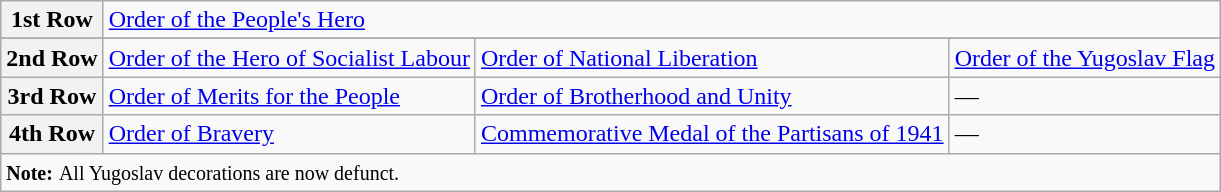<table class="wikitable">
<tr>
<th>1st Row</th>
<td colspan="6"><a href='#'>Order of the People's Hero</a></td>
</tr>
<tr>
</tr>
<tr>
<th>2nd Row</th>
<td><a href='#'>Order of the Hero of Socialist Labour</a></td>
<td><a href='#'>Order of National Liberation</a></td>
<td><a href='#'>Order of the Yugoslav Flag</a></td>
</tr>
<tr>
<th>3rd Row</th>
<td><a href='#'>Order of Merits for the People</a></td>
<td><a href='#'>Order of Brotherhood and Unity</a></td>
<td>—</td>
</tr>
<tr>
<th>4th Row</th>
<td><a href='#'>Order of Bravery</a></td>
<td><a href='#'>Commemorative Medal of the Partisans of 1941</a></td>
<td>—</td>
</tr>
<tr>
<td style="text-align:left;" colspan="7"><strong><small>Note:</small></strong> <small>All Yugoslav decorations are now defunct.</small></td>
</tr>
</table>
